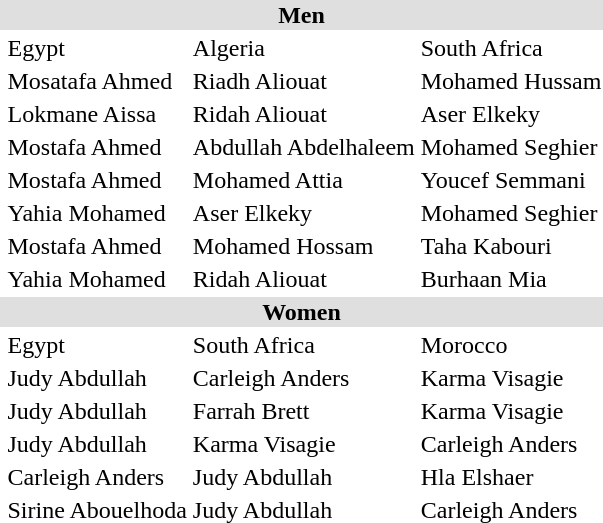<table>
<tr bgcolor="DFDFDF">
<td colspan="4" align="center"><strong>Men</strong></td>
</tr>
<tr>
<th scope=row style="text-align:left"></th>
<td> Egypt<br></td>
<td> Algeria<br></td>
<td> South Africa<br></td>
</tr>
<tr>
<th scope=row style="text-align:left"></th>
<td> Mosatafa Ahmed</td>
<td> Riadh Aliouat</td>
<td> Mohamed Hussam</td>
</tr>
<tr>
<th scope=row style="text-align:left"></th>
<td> Lokmane Aissa</td>
<td> Ridah Aliouat</td>
<td> Aser Elkeky</td>
</tr>
<tr>
<th scope=row style="text-align:left"></th>
<td> Mostafa Ahmed</td>
<td> Abdullah Abdelhaleem</td>
<td> Mohamed Seghier</td>
</tr>
<tr>
<th scope=row style="text-align:left"></th>
<td> Mostafa Ahmed</td>
<td> Mohamed Attia</td>
<td> Youcef Semmani</td>
</tr>
<tr>
<th scope=row style="text-align:left"></th>
<td> Yahia Mohamed</td>
<td> Aser Elkeky</td>
<td> Mohamed Seghier</td>
</tr>
<tr>
<th scope=row style="text-align:left"></th>
<td> Mostafa Ahmed</td>
<td> Mohamed Hossam</td>
<td> Taha Kabouri</td>
</tr>
<tr>
<th scope=row style="text-align:left"></th>
<td> Yahia Mohamed</td>
<td> Ridah Aliouat</td>
<td> Burhaan Mia</td>
</tr>
<tr bgcolor="DFDFDF">
<td colspan="4" align="center"><strong>Women</strong></td>
</tr>
<tr>
<th scope=row style="text-align:left"></th>
<td> Egypt<br></td>
<td> South Africa<br></td>
<td valign=top> Morocco<br></td>
</tr>
<tr>
<th scope=row style="text-align:left"></th>
<td> Judy Abdullah</td>
<td> Carleigh Anders</td>
<td> Karma Visagie</td>
</tr>
<tr>
<th scope=row style="text-align:left"></th>
<td> Judy Abdullah</td>
<td> Farrah Brett</td>
<td> Karma Visagie</td>
</tr>
<tr>
<th scope=row style="text-align:left"></th>
<td> Judy Abdullah</td>
<td> Karma Visagie</td>
<td> Carleigh Anders</td>
</tr>
<tr>
<th scope=row style="text-align:left"></th>
<td> Carleigh Anders</td>
<td> Judy Abdullah</td>
<td> Hla Elshaer</td>
</tr>
<tr>
<th scope=row style="text-align:left"></th>
<td> Sirine Abouelhoda</td>
<td> Judy Abdullah</td>
<td> Carleigh Anders</td>
</tr>
</table>
